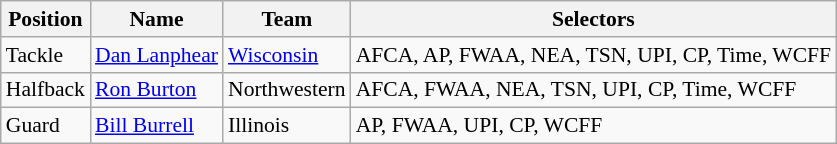<table class="wikitable" style="font-size: 90%">
<tr>
<th>Position</th>
<th>Name</th>
<th>Team</th>
<th>Selectors</th>
</tr>
<tr>
<td>Tackle</td>
<td><a href='#'>Dan Lanphear</a></td>
<td><a href='#'>Wisconsin</a></td>
<td>AFCA, AP, FWAA, NEA, TSN, UPI, CP, Time, WCFF</td>
</tr>
<tr>
<td>Halfback</td>
<td><a href='#'>Ron Burton</a></td>
<td>Northwestern</td>
<td>AFCA, FWAA, NEA, TSN, UPI, CP, Time, WCFF</td>
</tr>
<tr>
<td>Guard</td>
<td><a href='#'>Bill Burrell</a></td>
<td>Illinois</td>
<td>AP, FWAA, UPI, CP, WCFF</td>
</tr>
</table>
